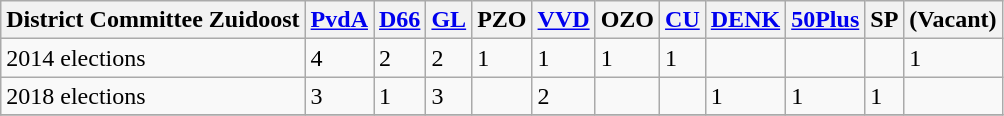<table class="wikitable">
<tr>
<th>District Committee Zuidoost</th>
<th><a href='#'>PvdA</a></th>
<th><a href='#'>D66</a></th>
<th><a href='#'>GL</a></th>
<th>PZO</th>
<th><a href='#'>VVD</a></th>
<th>OZO</th>
<th><a href='#'>CU</a></th>
<th><a href='#'>DENK</a></th>
<th><a href='#'>50Plus</a></th>
<th>SP</th>
<th>(Vacant)</th>
</tr>
<tr>
<td>2014 elections</td>
<td>4</td>
<td>2</td>
<td>2</td>
<td>1</td>
<td>1</td>
<td>1</td>
<td>1</td>
<td></td>
<td></td>
<td></td>
<td>1</td>
</tr>
<tr>
<td>2018 elections </td>
<td>3</td>
<td>1</td>
<td>3</td>
<td></td>
<td>2</td>
<td></td>
<td></td>
<td>1</td>
<td>1</td>
<td>1</td>
<td></td>
</tr>
<tr>
</tr>
</table>
